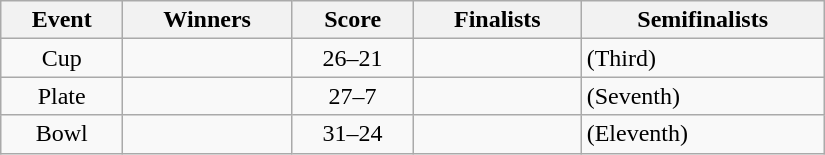<table class="wikitable" width=550 style="text-align: center">
<tr>
<th>Event</th>
<th>Winners</th>
<th>Score</th>
<th>Finalists</th>
<th>Semifinalists</th>
</tr>
<tr>
<td>Cup</td>
<td align=left></td>
<td>26–21</td>
<td align=left></td>
<td align=left> (Third)<br></td>
</tr>
<tr>
<td>Plate</td>
<td align=left></td>
<td>27–7</td>
<td align=left></td>
<td align=left> (Seventh)<br></td>
</tr>
<tr>
<td>Bowl</td>
<td align=left></td>
<td>31–24</td>
<td align=left></td>
<td align=left> (Eleventh)<br></td>
</tr>
</table>
